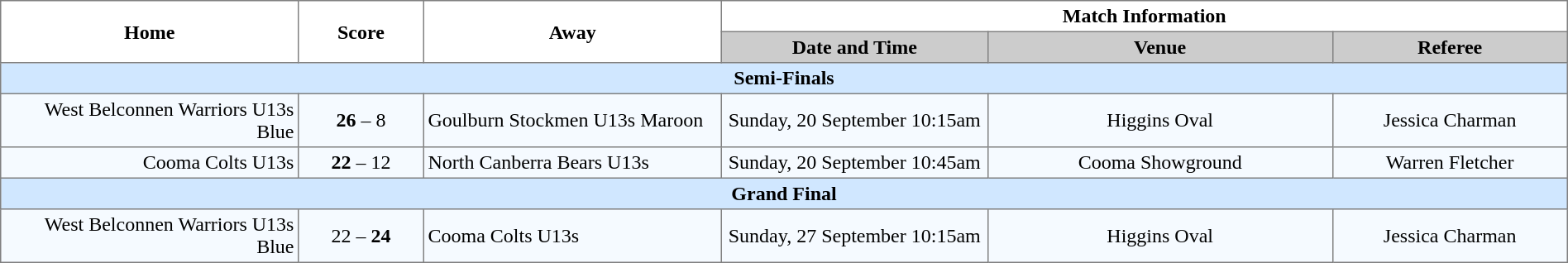<table width="100%" cellspacing="0" cellpadding="3" border="1" style="border-collapse:collapse;  text-align:center;">
<tr>
<th rowspan="2" width="19%">Home</th>
<th rowspan="2" width="8%">Score</th>
<th rowspan="2" width="19%">Away</th>
<th colspan="3">Match Information</th>
</tr>
<tr bgcolor="#CCCCCC">
<th width="17%">Date and Time</th>
<th width="22%">Venue</th>
<th width="50%">Referee</th>
</tr>
<tr style="background:#d0e7ff;">
<td colspan="6"><strong>Semi-Finals</strong></td>
</tr>
<tr style="text-align:center; background:#f5faff;">
<td align="right">West Belconnen Warriors U13s Blue </td>
<td><strong>26</strong> – 8</td>
<td align="left"> Goulburn Stockmen U13s Maroon</td>
<td>Sunday, 20 September 10:15am</td>
<td>Higgins Oval</td>
<td>Jessica Charman</td>
</tr>
<tr style="text-align:center; background:#f5faff;">
<td align="right">Cooma Colts U13s </td>
<td><strong>22</strong> – 12</td>
<td align="left"> North Canberra Bears U13s</td>
<td>Sunday, 20 September 10:45am</td>
<td>Cooma Showground</td>
<td>Warren Fletcher</td>
</tr>
<tr style="background:#d0e7ff;">
<td colspan="6"><strong>Grand Final</strong></td>
</tr>
<tr style="text-align:center; background:#f5faff;">
<td align="right">West Belconnen Warriors U13s Blue </td>
<td>22 – <strong>24</strong></td>
<td align="left"> Cooma Colts U13s</td>
<td>Sunday, 27 September 10:15am</td>
<td>Higgins Oval</td>
<td>Jessica Charman</td>
</tr>
</table>
